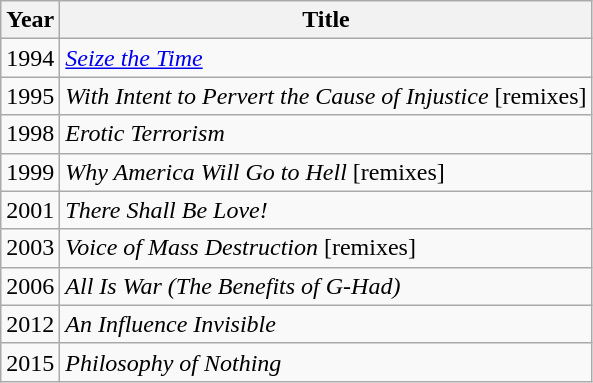<table class="wikitable">
<tr>
<th>Year</th>
<th>Title</th>
</tr>
<tr>
<td>1994</td>
<td><em><a href='#'>Seize the Time</a></em></td>
</tr>
<tr>
<td>1995</td>
<td><em>With Intent to Pervert the Cause of Injustice</em> [remixes]</td>
</tr>
<tr>
<td>1998</td>
<td><em>Erotic Terrorism</em></td>
</tr>
<tr>
<td>1999</td>
<td><em>Why America Will Go to Hell</em> [remixes]</td>
</tr>
<tr>
<td>2001</td>
<td><em>There Shall Be Love!</em></td>
</tr>
<tr>
<td>2003</td>
<td><em>Voice of Mass Destruction</em> [remixes]</td>
</tr>
<tr>
<td>2006</td>
<td><em>All Is War (The Benefits of G-Had)</em></td>
</tr>
<tr>
<td>2012</td>
<td><em>An Influence Invisible</em></td>
</tr>
<tr>
<td>2015</td>
<td><em>Philosophy of Nothing</em></td>
</tr>
</table>
